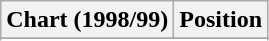<table class="wikitable sortable plainrowheaders">
<tr>
<th>Chart (1998/99)</th>
<th>Position</th>
</tr>
<tr>
</tr>
<tr>
</tr>
<tr>
</tr>
<tr>
</tr>
<tr>
</tr>
<tr>
</tr>
<tr>
</tr>
<tr>
</tr>
<tr>
</tr>
<tr>
</tr>
</table>
